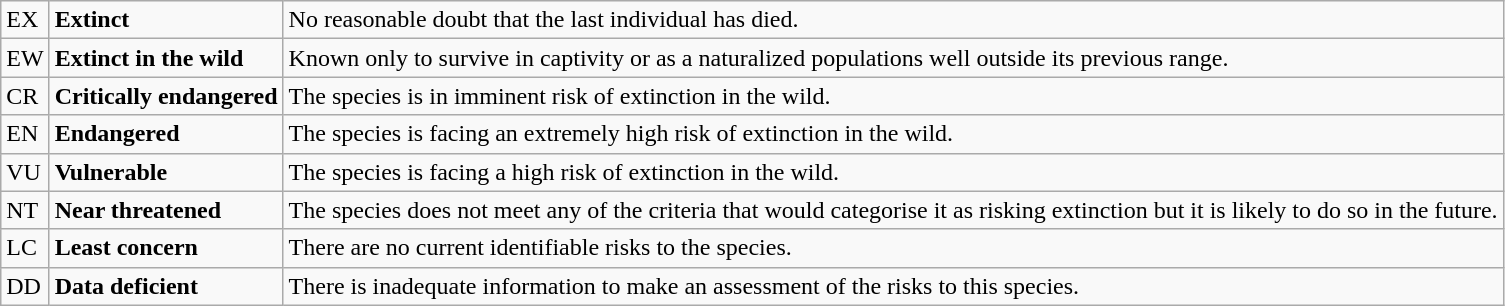<table class="wikitable" style="text-align:left">
<tr>
<td>EX</td>
<td><strong>Extinct</strong></td>
<td>No reasonable doubt that the last individual has died.</td>
</tr>
<tr>
<td>EW</td>
<td><strong>Extinct in the wild</strong></td>
<td>Known only to survive in captivity or as a naturalized populations well outside its previous range.</td>
</tr>
<tr>
<td>CR</td>
<td><strong>Critically endangered</strong></td>
<td>The species is in imminent risk of extinction in the wild.</td>
</tr>
<tr>
<td>EN</td>
<td><strong>Endangered</strong></td>
<td>The species is facing an extremely high risk of extinction in the wild.</td>
</tr>
<tr>
<td>VU</td>
<td><strong>Vulnerable</strong></td>
<td>The species is facing a high risk of extinction in the wild.</td>
</tr>
<tr>
<td>NT</td>
<td><strong>Near threatened</strong></td>
<td>The species does not meet any of the criteria that would categorise it as risking extinction but it is likely to do so in the future.</td>
</tr>
<tr>
<td>LC</td>
<td><strong>Least concern</strong></td>
<td>There are no current identifiable risks to the species.</td>
</tr>
<tr>
<td>DD</td>
<td><strong>Data deficient</strong></td>
<td>There is inadequate information to make an assessment of the risks to this species.</td>
</tr>
</table>
